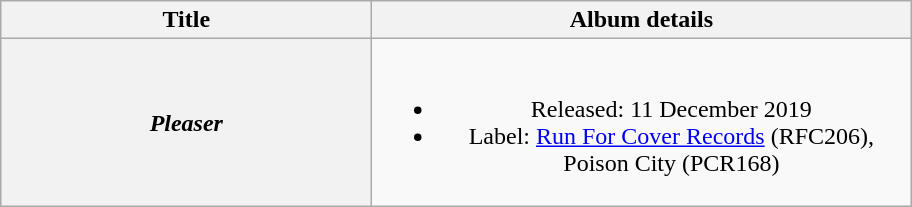<table class="wikitable plainrowheaders" style="text-align:center;">
<tr>
<th scope="col" rowspan="1" style="width:15em;">Title</th>
<th scope="col" rowspan="1" style="width:22em;">Album details</th>
</tr>
<tr>
<th scope="row"><em>Pleaser</em></th>
<td><br><ul><li>Released: 11 December 2019</li><li>Label: <a href='#'>Run For Cover Records</a> (RFC206), Poison City (PCR168)</li></ul></td>
</tr>
</table>
